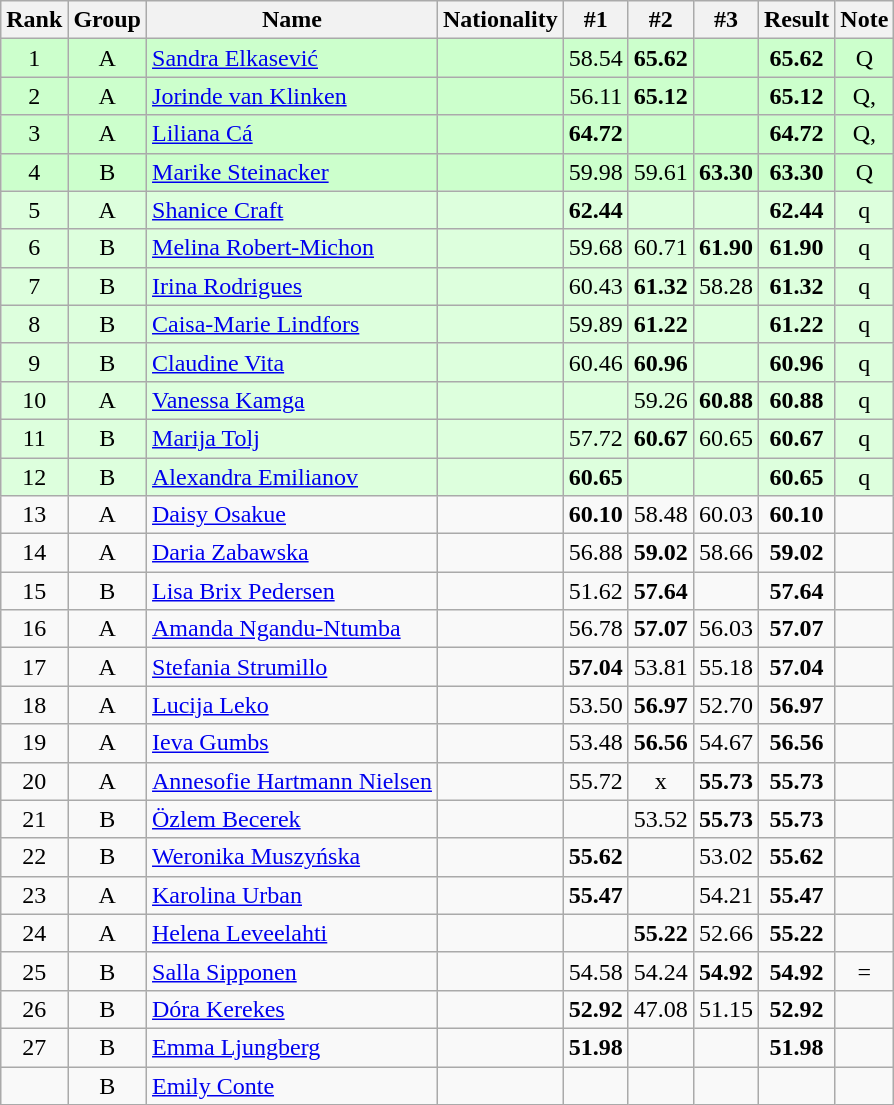<table class="wikitable sortable" style="text-align:center">
<tr>
<th>Rank</th>
<th>Group</th>
<th>Name</th>
<th>Nationality</th>
<th>#1</th>
<th>#2</th>
<th>#3</th>
<th>Result</th>
<th>Note</th>
</tr>
<tr bgcolor=ccffcc>
<td>1</td>
<td>A</td>
<td align="left"><a href='#'>Sandra Elkasević</a></td>
<td align="left"></td>
<td>58.54</td>
<td><strong>65.62</strong></td>
<td></td>
<td><strong>65.62</strong></td>
<td>Q</td>
</tr>
<tr bgcolor=ccffcc>
<td>2</td>
<td>A</td>
<td align="left"><a href='#'>Jorinde van Klinken</a></td>
<td align="left"></td>
<td>56.11</td>
<td><strong>65.12</strong></td>
<td></td>
<td><strong>65.12</strong></td>
<td>Q, </td>
</tr>
<tr bgcolor=ccffcc>
<td>3</td>
<td>A</td>
<td align="left"><a href='#'>Liliana Cá</a></td>
<td align="left"></td>
<td><strong>64.72</strong></td>
<td></td>
<td></td>
<td><strong>64.72</strong></td>
<td>Q, </td>
</tr>
<tr bgcolor=ccffcc>
<td>4</td>
<td>B</td>
<td align=left><a href='#'>Marike Steinacker</a></td>
<td align=left></td>
<td>59.98</td>
<td>59.61</td>
<td><strong>63.30</strong></td>
<td><strong>63.30</strong></td>
<td>Q</td>
</tr>
<tr bgcolor=ddffdd>
<td>5</td>
<td>A</td>
<td align="left"><a href='#'>Shanice Craft</a></td>
<td align="left"></td>
<td><strong>62.44</strong></td>
<td></td>
<td></td>
<td><strong>62.44</strong></td>
<td>q</td>
</tr>
<tr bgcolor=ddffdd>
<td>6</td>
<td>B</td>
<td align=left><a href='#'>Melina Robert-Michon</a></td>
<td align=left></td>
<td>59.68</td>
<td>60.71</td>
<td><strong>61.90</strong></td>
<td><strong>61.90</strong></td>
<td>q</td>
</tr>
<tr bgcolor=ddffdd>
<td>7</td>
<td>B</td>
<td align=left><a href='#'>Irina Rodrigues</a></td>
<td align=left></td>
<td>60.43</td>
<td><strong>61.32</strong></td>
<td>58.28</td>
<td><strong>61.32</strong></td>
<td>q</td>
</tr>
<tr bgcolor=ddffdd>
<td>8</td>
<td>B</td>
<td align=left><a href='#'>Caisa-Marie Lindfors</a></td>
<td align=left></td>
<td>59.89</td>
<td><strong>61.22</strong></td>
<td></td>
<td><strong>61.22</strong></td>
<td>q</td>
</tr>
<tr bgcolor=ddffdd>
<td>9</td>
<td>B</td>
<td align=left><a href='#'>Claudine Vita</a></td>
<td align=left></td>
<td>60.46</td>
<td><strong>60.96</strong></td>
<td></td>
<td><strong>60.96</strong></td>
<td>q</td>
</tr>
<tr bgcolor=ddffdd>
<td>10</td>
<td>A</td>
<td align="left"><a href='#'>Vanessa Kamga</a></td>
<td align="left"></td>
<td></td>
<td>59.26</td>
<td><strong>60.88</strong></td>
<td><strong>60.88</strong></td>
<td>q</td>
</tr>
<tr bgcolor=ddffdd>
<td>11</td>
<td>B</td>
<td align=left><a href='#'>Marija Tolj</a></td>
<td align=left></td>
<td>57.72</td>
<td><strong>60.67</strong></td>
<td>60.65</td>
<td><strong>60.67</strong></td>
<td>q</td>
</tr>
<tr bgcolor=ddffdd>
<td>12</td>
<td>B</td>
<td align=left><a href='#'>Alexandra Emilianov</a></td>
<td align=left></td>
<td><strong>60.65</strong></td>
<td></td>
<td></td>
<td><strong>60.65</strong></td>
<td>q</td>
</tr>
<tr>
<td>13</td>
<td>A</td>
<td align="left"><a href='#'>Daisy Osakue</a></td>
<td align="left"></td>
<td><strong>60.10</strong></td>
<td>58.48</td>
<td>60.03</td>
<td><strong>60.10</strong></td>
<td></td>
</tr>
<tr>
<td>14</td>
<td>A</td>
<td align="left"><a href='#'>Daria Zabawska</a></td>
<td align="left"></td>
<td>56.88</td>
<td><strong>59.02</strong></td>
<td>58.66</td>
<td><strong>59.02</strong></td>
<td></td>
</tr>
<tr>
<td>15</td>
<td>B</td>
<td align=left><a href='#'>Lisa Brix Pedersen</a></td>
<td align=left></td>
<td>51.62</td>
<td><strong>57.64</strong></td>
<td></td>
<td><strong>57.64</strong></td>
<td></td>
</tr>
<tr>
<td>16</td>
<td>A</td>
<td align="left"><a href='#'>Amanda Ngandu-Ntumba</a></td>
<td align="left"></td>
<td>56.78</td>
<td><strong>57.07</strong></td>
<td>56.03</td>
<td><strong>57.07</strong></td>
<td></td>
</tr>
<tr>
<td>17</td>
<td>A</td>
<td align="left"><a href='#'>Stefania Strumillo</a></td>
<td align="left"></td>
<td><strong>57.04</strong></td>
<td>53.81</td>
<td>55.18</td>
<td><strong>57.04</strong></td>
<td></td>
</tr>
<tr>
<td>18</td>
<td>A</td>
<td align="left"><a href='#'>Lucija Leko</a></td>
<td align="left"></td>
<td>53.50</td>
<td><strong>56.97</strong></td>
<td>52.70</td>
<td><strong>56.97</strong></td>
<td></td>
</tr>
<tr>
<td>19</td>
<td>A</td>
<td align="left"><a href='#'>Ieva Gumbs</a></td>
<td align="left"></td>
<td>53.48</td>
<td><strong>56.56</strong></td>
<td>54.67</td>
<td><strong>56.56</strong></td>
<td></td>
</tr>
<tr>
<td>20</td>
<td>A</td>
<td align="left"><a href='#'>Annesofie Hartmann Nielsen</a></td>
<td align="left"></td>
<td>55.72</td>
<td>x</td>
<td><strong>55.73</strong></td>
<td><strong>55.73</strong></td>
<td></td>
</tr>
<tr>
<td>21</td>
<td>B</td>
<td align=left><a href='#'>Özlem Becerek</a></td>
<td align=left></td>
<td></td>
<td>53.52</td>
<td><strong>55.73</strong></td>
<td><strong>55.73</strong></td>
<td></td>
</tr>
<tr>
<td>22</td>
<td>B</td>
<td align=left><a href='#'>Weronika Muszyńska</a></td>
<td align=left></td>
<td><strong>55.62</strong></td>
<td></td>
<td>53.02</td>
<td><strong>55.62</strong></td>
<td></td>
</tr>
<tr>
<td>23</td>
<td>A</td>
<td align="left"><a href='#'>Karolina Urban</a></td>
<td align="left"></td>
<td><strong>55.47</strong></td>
<td></td>
<td>54.21</td>
<td><strong>55.47</strong></td>
<td></td>
</tr>
<tr>
<td>24</td>
<td>A</td>
<td align="left"><a href='#'>Helena Leveelahti</a></td>
<td align="left"></td>
<td></td>
<td><strong>55.22</strong></td>
<td>52.66</td>
<td><strong>55.22</strong></td>
<td></td>
</tr>
<tr>
<td>25</td>
<td>B</td>
<td align=left><a href='#'>Salla Sipponen</a></td>
<td align=left></td>
<td>54.58</td>
<td>54.24</td>
<td><strong>54.92</strong></td>
<td><strong>54.92</strong></td>
<td>=</td>
</tr>
<tr>
<td>26</td>
<td>B</td>
<td align=left><a href='#'>Dóra Kerekes</a></td>
<td align=left></td>
<td><strong>52.92</strong></td>
<td>47.08</td>
<td>51.15</td>
<td><strong>52.92</strong></td>
<td></td>
</tr>
<tr>
<td>27</td>
<td>B</td>
<td align=left><a href='#'>Emma Ljungberg</a></td>
<td align=left></td>
<td><strong>51.98</strong></td>
<td></td>
<td></td>
<td><strong>51.98</strong></td>
<td></td>
</tr>
<tr>
<td></td>
<td>B</td>
<td align=left><a href='#'>Emily Conte</a></td>
<td align=left></td>
<td></td>
<td></td>
<td></td>
<td><strong></strong></td>
<td></td>
</tr>
</table>
